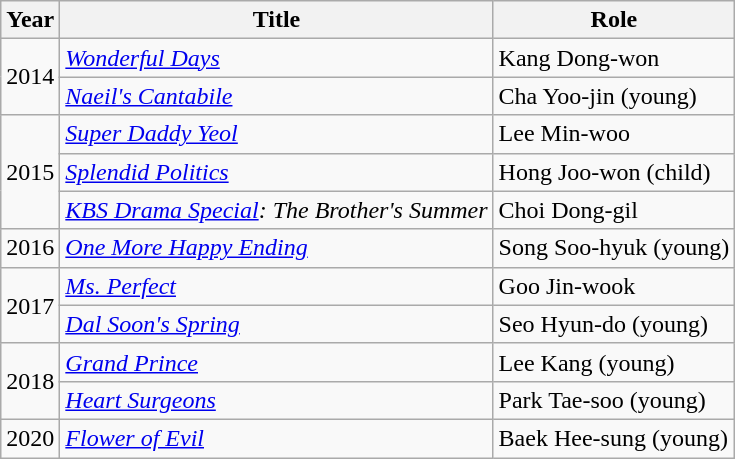<table class="wikitable">
<tr>
<th>Year</th>
<th>Title</th>
<th>Role</th>
</tr>
<tr>
<td rowspan="2">2014</td>
<td><em><a href='#'>Wonderful Days</a></em></td>
<td>Kang Dong-won</td>
</tr>
<tr>
<td><em><a href='#'>Naeil's Cantabile</a></em></td>
<td>Cha Yoo-jin (young)</td>
</tr>
<tr>
<td rowspan="3">2015</td>
<td><em><a href='#'>Super Daddy Yeol</a></em></td>
<td>Lee Min-woo</td>
</tr>
<tr>
<td><em><a href='#'>Splendid Politics</a></em></td>
<td>Hong Joo-won (child)</td>
</tr>
<tr>
<td><em><a href='#'>KBS Drama Special</a>: The Brother's Summer</em> </td>
<td>Choi Dong-gil</td>
</tr>
<tr>
<td>2016</td>
<td><em><a href='#'>One More Happy Ending</a></em></td>
<td>Song Soo-hyuk (young)</td>
</tr>
<tr>
<td rowspan="2">2017</td>
<td><em><a href='#'>Ms. Perfect</a></em></td>
<td>Goo Jin-wook</td>
</tr>
<tr>
<td><em><a href='#'>Dal Soon's Spring</a></em></td>
<td>Seo Hyun-do (young)</td>
</tr>
<tr>
<td rowspan="2">2018</td>
<td><em><a href='#'>Grand Prince</a></em></td>
<td>Lee Kang (young)</td>
</tr>
<tr>
<td><em><a href='#'>Heart Surgeons</a></em></td>
<td>Park Tae-soo (young)</td>
</tr>
<tr>
<td>2020</td>
<td><em><a href='#'>Flower of Evil</a></em></td>
<td>Baek Hee-sung (young)</td>
</tr>
</table>
